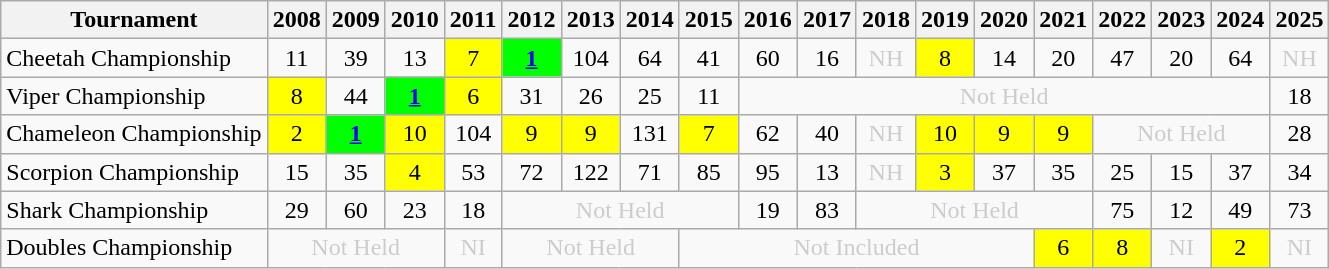<table class="wikitable" style="text-align:center;">
<tr>
<th>Tournament</th>
<th>2008</th>
<th>2009</th>
<th>2010</th>
<th>2011</th>
<th>2012</th>
<th>2013</th>
<th>2014</th>
<th>2015</th>
<th>2016</th>
<th>2017</th>
<th>2018</th>
<th>2019</th>
<th>2020</th>
<th>2021</th>
<th>2022</th>
<th>2023</th>
<th>2024</th>
<th>2025</th>
</tr>
<tr>
<td align="left">Cheetah Championship</td>
<td>11</td>
<td>39</td>
<td>13</td>
<td style="background:yellow;">7</td>
<td style="background:lime;"><a href='#'><strong>1</strong></a></td>
<td>104</td>
<td>64</td>
<td>41</td>
<td>60</td>
<td>16</td>
<td style=color:#ccc>NH</td>
<td style="background:yellow;">8</td>
<td>14</td>
<td>20</td>
<td>47</td>
<td>20</td>
<td>64</td>
<td style=color:#ccc>NH</td>
</tr>
<tr>
<td align="left">Viper Championship</td>
<td style="background:yellow;">8</td>
<td>44</td>
<td style="background:lime;"><a href='#'><strong>1</strong></a></td>
<td style="background:yellow;">6</td>
<td>31</td>
<td>26</td>
<td>25</td>
<td>11</td>
<td colspan=9 style=color:#ccc>Not Held</td>
<td>18</td>
</tr>
<tr>
<td align="left">Chameleon Championship</td>
<td style="background:yellow;">2</td>
<td style="background:lime;"><a href='#'><strong>1</strong></a></td>
<td style="background:yellow;">10</td>
<td>104</td>
<td style="background:yellow;">9</td>
<td style="background:yellow;">9</td>
<td>131</td>
<td style="background:yellow;">7</td>
<td>62</td>
<td>40</td>
<td style=color:#ccc>NH</td>
<td style="background:yellow;">10</td>
<td style="background:yellow;">9</td>
<td style="background:yellow;">9</td>
<td colspan=3 style=color:#ccc>Not Held</td>
<td>28</td>
</tr>
<tr>
<td align="left">Scorpion Championship</td>
<td>15</td>
<td>35</td>
<td style="background:yellow;">4</td>
<td>53</td>
<td>72</td>
<td>122</td>
<td>71</td>
<td>85</td>
<td>95</td>
<td>13</td>
<td style=color:#ccc>NH</td>
<td style="background:yellow;">3</td>
<td>37</td>
<td>35</td>
<td>25</td>
<td>15</td>
<td>37</td>
<td>34</td>
</tr>
<tr>
<td align="left">Shark Championship</td>
<td>29</td>
<td>60</td>
<td>23</td>
<td>18</td>
<td colspan=4 style=color:#ccc>Not Held</td>
<td>19</td>
<td>83</td>
<td colspan=4 style=color:#ccc>Not Held</td>
<td>75</td>
<td>12</td>
<td>49</td>
<td>73</td>
</tr>
<tr>
<td align="left">Doubles Championship</td>
<td colspan=3 style=color:#ccc>Not Held</td>
<td style=color:#ccc>NI</td>
<td colspan=3 style=color:#ccc>Not Held</td>
<td colspan=6 style=color:#ccc>Not Included</td>
<td style="background:yellow;">6</td>
<td style="background:yellow;">8</td>
<td style=color:#ccc>NI</td>
<td style="background:yellow;">2</td>
<td style=color:#ccc>NI</td>
</tr>
</table>
